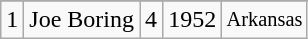<table class="wikitable">
<tr>
</tr>
<tr>
<td>1</td>
<td>Joe Boring</td>
<td>4</td>
<td>1952</td>
<td style="font-size:85%;">Arkansas</td>
</tr>
</table>
